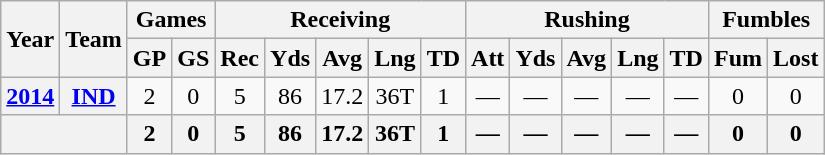<table class=wikitable style="text-align:center;">
<tr>
<th rowspan="2">Year</th>
<th rowspan="2">Team</th>
<th colspan="2">Games</th>
<th colspan="5">Receiving</th>
<th colspan="5">Rushing</th>
<th colspan="2">Fumbles</th>
</tr>
<tr>
<th>GP</th>
<th>GS</th>
<th>Rec</th>
<th>Yds</th>
<th>Avg</th>
<th>Lng</th>
<th>TD</th>
<th>Att</th>
<th>Yds</th>
<th>Avg</th>
<th>Lng</th>
<th>TD</th>
<th>Fum</th>
<th>Lost</th>
</tr>
<tr>
<th><a href='#'>2014</a></th>
<th><a href='#'>IND</a></th>
<td>2</td>
<td>0</td>
<td>5</td>
<td>86</td>
<td>17.2</td>
<td>36T</td>
<td>1</td>
<td>—</td>
<td>—</td>
<td>—</td>
<td>—</td>
<td>—</td>
<td>0</td>
<td>0</td>
</tr>
<tr>
<th colspan="2"></th>
<th>2</th>
<th>0</th>
<th>5</th>
<th>86</th>
<th>17.2</th>
<th>36T</th>
<th>1</th>
<th>—</th>
<th>—</th>
<th>—</th>
<th>—</th>
<th>—</th>
<th>0</th>
<th>0</th>
</tr>
</table>
